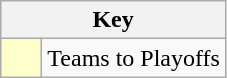<table class="wikitable" style="text-align: center;">
<tr>
<th colspan=2>Key</th>
</tr>
<tr>
<td style="background:#ffffcc; width:20px;"></td>
<td align=left>Teams to Playoffs</td>
</tr>
</table>
